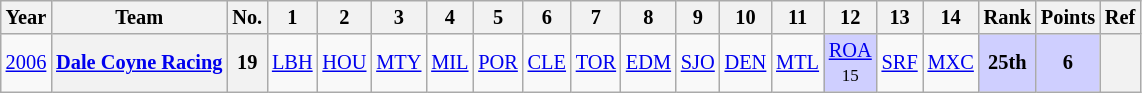<table class="wikitable" style="text-align:center; font-size:85%">
<tr>
<th>Year</th>
<th>Team</th>
<th>No.</th>
<th>1</th>
<th>2</th>
<th>3</th>
<th>4</th>
<th>5</th>
<th>6</th>
<th>7</th>
<th>8</th>
<th>9</th>
<th>10</th>
<th>11</th>
<th>12</th>
<th>13</th>
<th>14</th>
<th>Rank</th>
<th>Points</th>
<th>Ref</th>
</tr>
<tr>
<td><a href='#'>2006</a></td>
<th nowrap><a href='#'>Dale Coyne Racing</a></th>
<th>19</th>
<td><a href='#'>LBH</a></td>
<td><a href='#'>HOU</a></td>
<td><a href='#'>MTY</a></td>
<td><a href='#'>MIL</a></td>
<td><a href='#'>POR</a></td>
<td><a href='#'>CLE</a></td>
<td><a href='#'>TOR</a></td>
<td><a href='#'>EDM</a></td>
<td><a href='#'>SJO</a></td>
<td><a href='#'>DEN</a></td>
<td><a href='#'>MTL</a></td>
<td style="background:#CFCFFF;"><a href='#'>ROA</a><br><small>15</small></td>
<td><a href='#'>SRF</a></td>
<td><a href='#'>MXC</a></td>
<td style="background:#CFCFFF;"><strong>25th</strong></td>
<td style="background:#CFCFFF;"><strong>6</strong></td>
<th></th>
</tr>
</table>
